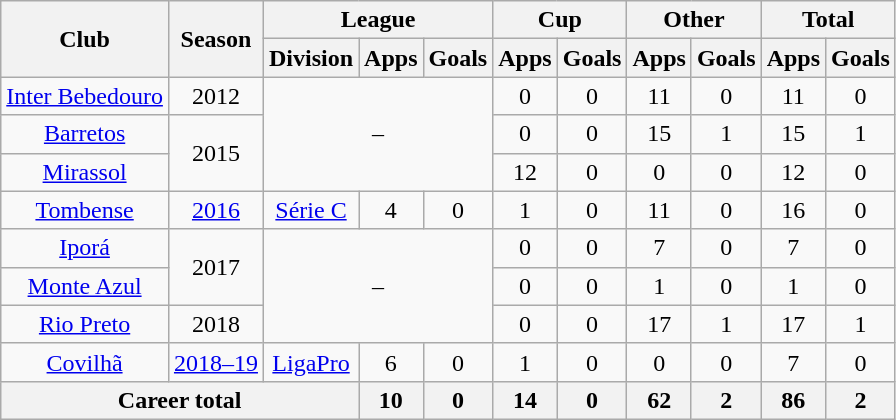<table class="wikitable" style="text-align: center">
<tr>
<th rowspan="2">Club</th>
<th rowspan="2">Season</th>
<th colspan="3">League</th>
<th colspan="2">Cup</th>
<th colspan="2">Other</th>
<th colspan="2">Total</th>
</tr>
<tr>
<th>Division</th>
<th>Apps</th>
<th>Goals</th>
<th>Apps</th>
<th>Goals</th>
<th>Apps</th>
<th>Goals</th>
<th>Apps</th>
<th>Goals</th>
</tr>
<tr>
<td><a href='#'>Inter Bebedouro</a></td>
<td>2012</td>
<td colspan="3" rowspan="3">–</td>
<td>0</td>
<td>0</td>
<td>11</td>
<td>0</td>
<td>11</td>
<td>0</td>
</tr>
<tr>
<td><a href='#'>Barretos</a></td>
<td rowspan="2">2015</td>
<td>0</td>
<td>0</td>
<td>15</td>
<td>1</td>
<td>15</td>
<td>1</td>
</tr>
<tr>
<td><a href='#'>Mirassol</a></td>
<td>12</td>
<td>0</td>
<td>0</td>
<td>0</td>
<td>12</td>
<td>0</td>
</tr>
<tr>
<td><a href='#'>Tombense</a></td>
<td><a href='#'>2016</a></td>
<td><a href='#'>Série C</a></td>
<td>4</td>
<td>0</td>
<td>1</td>
<td>0</td>
<td>11</td>
<td>0</td>
<td>16</td>
<td>0</td>
</tr>
<tr>
<td><a href='#'>Iporá</a></td>
<td rowspan="2">2017</td>
<td colspan="3" rowspan="3">–</td>
<td>0</td>
<td>0</td>
<td>7</td>
<td>0</td>
<td>7</td>
<td>0</td>
</tr>
<tr>
<td><a href='#'>Monte Azul</a></td>
<td>0</td>
<td>0</td>
<td>1</td>
<td>0</td>
<td>1</td>
<td>0</td>
</tr>
<tr>
<td><a href='#'>Rio Preto</a></td>
<td>2018</td>
<td>0</td>
<td>0</td>
<td>17</td>
<td>1</td>
<td>17</td>
<td>1</td>
</tr>
<tr>
<td><a href='#'>Covilhã</a></td>
<td><a href='#'>2018–19</a></td>
<td><a href='#'>LigaPro</a></td>
<td>6</td>
<td>0</td>
<td>1</td>
<td>0</td>
<td>0</td>
<td>0</td>
<td>7</td>
<td>0</td>
</tr>
<tr>
<th colspan="3"><strong>Career total</strong></th>
<th>10</th>
<th>0</th>
<th>14</th>
<th>0</th>
<th>62</th>
<th>2</th>
<th>86</th>
<th>2</th>
</tr>
</table>
